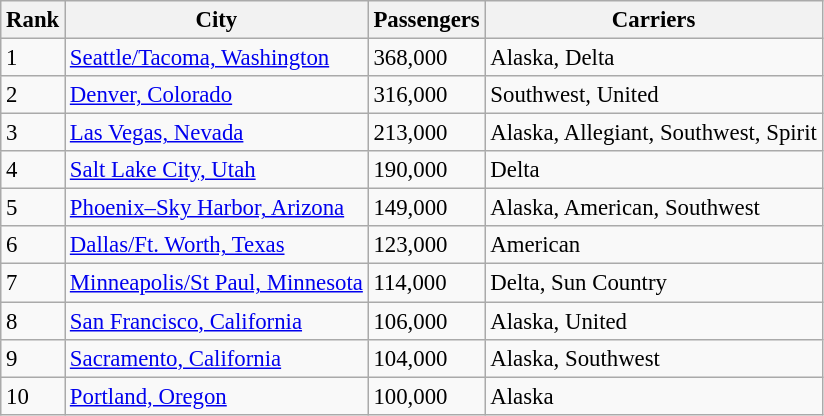<table class="wikitable sortable" style="font-size: 95%">
<tr>
<th>Rank</th>
<th>City</th>
<th>Passengers</th>
<th>Carriers</th>
</tr>
<tr>
<td>1</td>
<td><a href='#'>Seattle/Tacoma, Washington</a></td>
<td>368,000</td>
<td>Alaska, Delta</td>
</tr>
<tr>
<td>2</td>
<td><a href='#'>Denver, Colorado</a></td>
<td>316,000</td>
<td>Southwest, United</td>
</tr>
<tr>
<td>3</td>
<td><a href='#'>Las Vegas, Nevada</a></td>
<td>213,000</td>
<td>Alaska, Allegiant, Southwest, Spirit</td>
</tr>
<tr>
<td>4</td>
<td><a href='#'>Salt Lake City, Utah</a></td>
<td>190,000</td>
<td>Delta</td>
</tr>
<tr>
<td>5</td>
<td><a href='#'>Phoenix–Sky Harbor, Arizona</a></td>
<td>149,000</td>
<td>Alaska, American, Southwest</td>
</tr>
<tr>
<td>6</td>
<td><a href='#'>Dallas/Ft. Worth, Texas</a></td>
<td>123,000</td>
<td>American</td>
</tr>
<tr>
<td>7</td>
<td><a href='#'>Minneapolis/St Paul, Minnesota</a></td>
<td>114,000</td>
<td>Delta, Sun Country</td>
</tr>
<tr>
<td>8</td>
<td><a href='#'>San Francisco, California</a></td>
<td>106,000</td>
<td>Alaska, United</td>
</tr>
<tr>
<td>9</td>
<td><a href='#'>Sacramento, California</a></td>
<td>104,000</td>
<td>Alaska, Southwest</td>
</tr>
<tr>
<td>10</td>
<td><a href='#'>Portland, Oregon</a></td>
<td>100,000</td>
<td>Alaska</td>
</tr>
</table>
